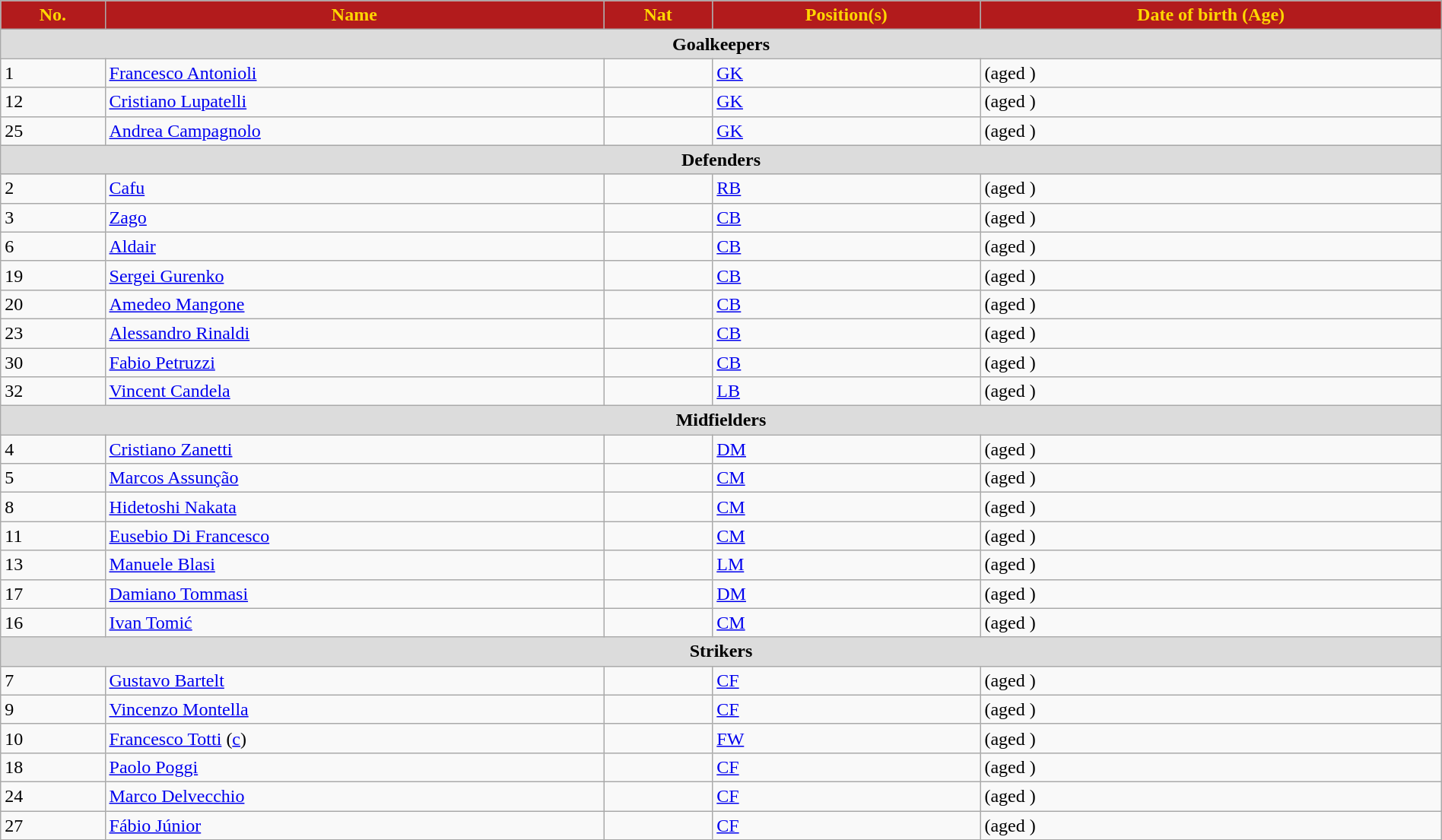<table class="wikitable" style="text-align:left; font-size:100%; width:100%">
<tr>
<th style="background:#B21B1C; color:#FFD700; text-align:center;">No.</th>
<th style="background:#B21B1C; color:#FFD700; text-align:center;">Name</th>
<th style="background:#B21B1C; color:#FFD700; text-align:center;">Nat</th>
<th style="background:#B21B1C; color:#FFD700; text-align:center;">Position(s)</th>
<th style="background:#B21B1C; color:#FFD700; text-align:center;">Date of birth (Age)</th>
</tr>
<tr>
<th colspan="25" style="background:#dcdcdc; text-align:center;">Goalkeepers</th>
</tr>
<tr>
<td>1</td>
<td><a href='#'>Francesco Antonioli</a></td>
<td></td>
<td><a href='#'>GK</a></td>
<td> (aged )</td>
</tr>
<tr>
<td>12</td>
<td><a href='#'>Cristiano Lupatelli</a></td>
<td></td>
<td><a href='#'>GK</a></td>
<td> (aged )</td>
</tr>
<tr>
<td>25</td>
<td><a href='#'>Andrea Campagnolo</a></td>
<td></td>
<td><a href='#'>GK</a></td>
<td> (aged )</td>
</tr>
<tr>
<th colspan="25" style="background:#dcdcdc; text-align:center;">Defenders</th>
</tr>
<tr>
<td>2</td>
<td><a href='#'>Cafu</a></td>
<td></td>
<td><a href='#'>RB</a></td>
<td> (aged )</td>
</tr>
<tr>
<td>3</td>
<td><a href='#'>Zago</a></td>
<td></td>
<td><a href='#'>CB</a></td>
<td> (aged )</td>
</tr>
<tr>
<td>6</td>
<td><a href='#'>Aldair</a></td>
<td></td>
<td><a href='#'>CB</a></td>
<td> (aged )</td>
</tr>
<tr>
<td>19</td>
<td><a href='#'>Sergei Gurenko</a></td>
<td></td>
<td><a href='#'>CB</a></td>
<td> (aged )</td>
</tr>
<tr>
<td>20</td>
<td><a href='#'>Amedeo Mangone</a></td>
<td></td>
<td><a href='#'>CB</a></td>
<td> (aged )</td>
</tr>
<tr>
<td>23</td>
<td><a href='#'>Alessandro Rinaldi</a></td>
<td></td>
<td><a href='#'>CB</a></td>
<td> (aged )</td>
</tr>
<tr>
<td>30</td>
<td><a href='#'>Fabio Petruzzi</a></td>
<td></td>
<td><a href='#'>CB</a></td>
<td> (aged )</td>
</tr>
<tr>
<td>32</td>
<td><a href='#'>Vincent Candela</a></td>
<td></td>
<td><a href='#'>LB</a></td>
<td> (aged )</td>
</tr>
<tr>
<th colspan="25" style="background:#dcdcdc; text-align:center;">Midfielders</th>
</tr>
<tr>
<td>4</td>
<td><a href='#'>Cristiano Zanetti</a></td>
<td></td>
<td><a href='#'>DM</a></td>
<td> (aged )</td>
</tr>
<tr>
<td>5</td>
<td><a href='#'>Marcos Assunção</a></td>
<td></td>
<td><a href='#'>CM</a></td>
<td> (aged )</td>
</tr>
<tr>
<td>8</td>
<td><a href='#'>Hidetoshi Nakata</a></td>
<td></td>
<td><a href='#'>CM</a></td>
<td> (aged )</td>
</tr>
<tr>
<td>11</td>
<td><a href='#'>Eusebio Di Francesco</a></td>
<td></td>
<td><a href='#'>CM</a></td>
<td> (aged )</td>
</tr>
<tr>
<td>13</td>
<td><a href='#'>Manuele Blasi</a></td>
<td></td>
<td><a href='#'>LM</a></td>
<td> (aged )</td>
</tr>
<tr>
<td>17</td>
<td><a href='#'>Damiano Tommasi</a></td>
<td></td>
<td><a href='#'>DM</a></td>
<td> (aged )</td>
</tr>
<tr>
<td>16</td>
<td><a href='#'>Ivan Tomić</a></td>
<td></td>
<td><a href='#'>CM</a></td>
<td> (aged )</td>
</tr>
<tr>
<th colspan="25" style="background:#dcdcdc; text-align:center;">Strikers</th>
</tr>
<tr>
<td>7</td>
<td><a href='#'>Gustavo Bartelt</a></td>
<td></td>
<td><a href='#'>CF</a></td>
<td> (aged )</td>
</tr>
<tr>
<td>9</td>
<td><a href='#'>Vincenzo Montella</a></td>
<td></td>
<td><a href='#'>CF</a></td>
<td> (aged )</td>
</tr>
<tr>
<td>10</td>
<td><a href='#'>Francesco Totti</a> (<a href='#'>c</a>)</td>
<td></td>
<td><a href='#'>FW</a></td>
<td> (aged )</td>
</tr>
<tr>
<td>18</td>
<td><a href='#'>Paolo Poggi</a></td>
<td></td>
<td><a href='#'>CF</a></td>
<td> (aged )</td>
</tr>
<tr>
<td>24</td>
<td><a href='#'>Marco Delvecchio</a></td>
<td></td>
<td><a href='#'>CF</a></td>
<td> (aged )</td>
</tr>
<tr>
<td>27</td>
<td><a href='#'>Fábio Júnior</a></td>
<td></td>
<td><a href='#'>CF</a></td>
<td> (aged )</td>
</tr>
</table>
